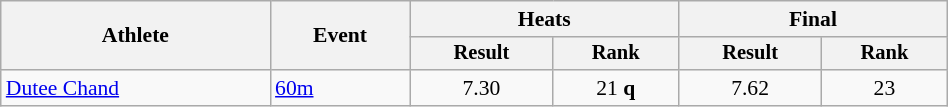<table class="wikitable" style="font-size:90%; width:50%">
<tr>
<th rowspan="2">Athlete</th>
<th rowspan="2">Event</th>
<th colspan="2">Heats</th>
<th colspan="2">Final</th>
</tr>
<tr style="font-size:95%">
<th>Result</th>
<th>Rank</th>
<th>Result</th>
<th>Rank</th>
</tr>
<tr style="text-align:center">
<td style="text-align:left"><a href='#'>Dutee Chand</a></td>
<td style="text-align:left"><a href='#'>60m</a></td>
<td>7.30</td>
<td>21 <strong>q</strong></td>
<td>7.62</td>
<td>23</td>
</tr>
</table>
